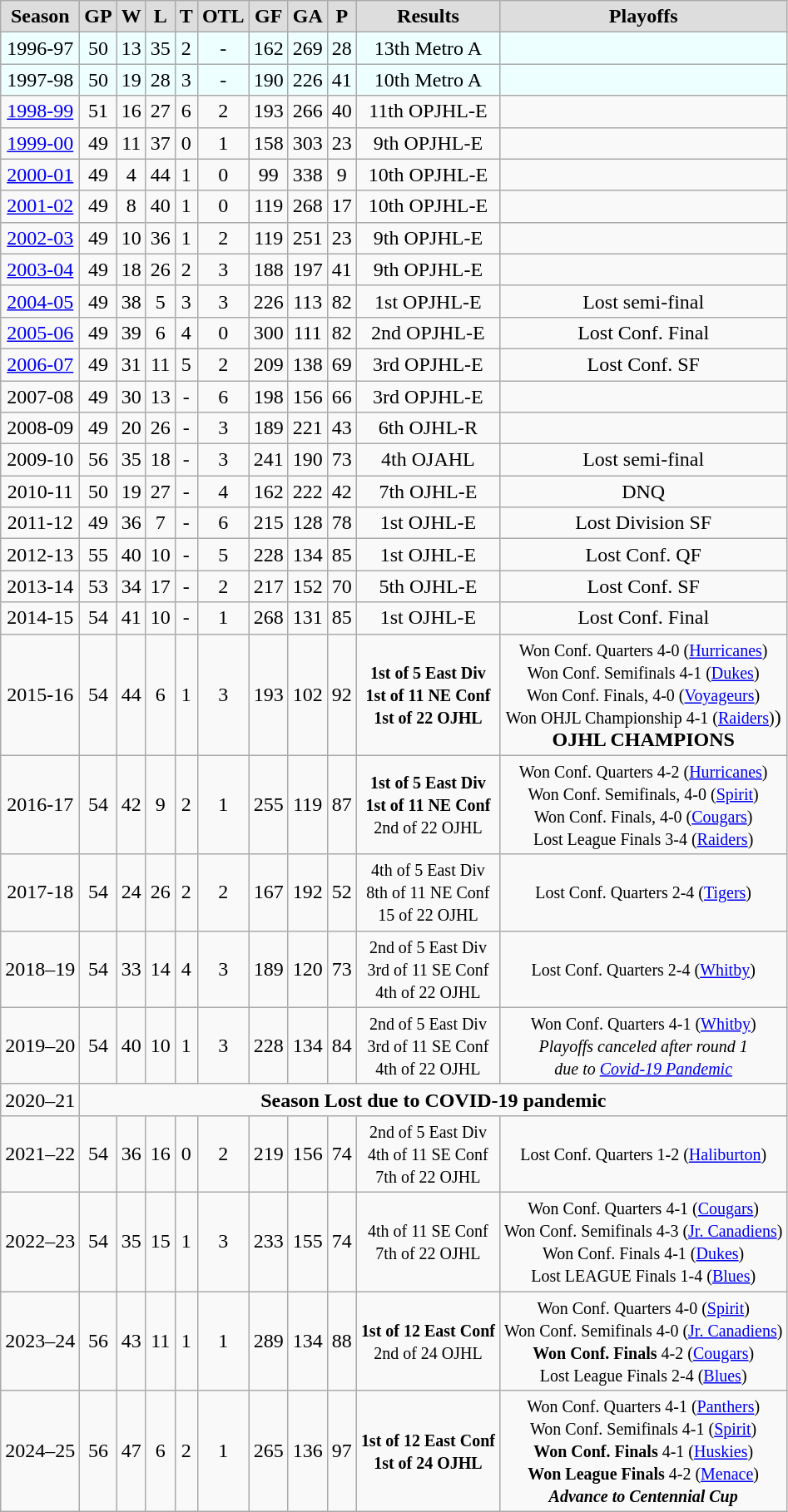<table class="wikitable">
<tr align="center"  bgcolor="#dddddd">
<td><strong>Season</strong></td>
<td><strong>GP</strong></td>
<td><strong>W</strong></td>
<td><strong>L</strong></td>
<td><strong>T</strong></td>
<td><strong>OTL</strong></td>
<td><strong>GF</strong></td>
<td><strong>GA</strong></td>
<td><strong>P</strong></td>
<td><strong>Results</strong></td>
<td><strong>Playoffs</strong></td>
</tr>
<tr align="center" bgcolor="#EEFFFF">
<td>1996-97</td>
<td>50</td>
<td>13</td>
<td>35</td>
<td>2</td>
<td>-</td>
<td>162</td>
<td>269</td>
<td>28</td>
<td>13th Metro A</td>
<td></td>
</tr>
<tr align="center" bgcolor="#EEFFFF">
<td>1997-98</td>
<td>50</td>
<td>19</td>
<td>28</td>
<td>3</td>
<td>-</td>
<td>190</td>
<td>226</td>
<td>41</td>
<td>10th Metro A</td>
<td></td>
</tr>
<tr align="center">
<td><a href='#'>1998-99</a></td>
<td>51</td>
<td>16</td>
<td>27</td>
<td>6</td>
<td>2</td>
<td>193</td>
<td>266</td>
<td>40</td>
<td>11th OPJHL-E</td>
<td></td>
</tr>
<tr align="center">
<td><a href='#'>1999-00</a></td>
<td>49</td>
<td>11</td>
<td>37</td>
<td>0</td>
<td>1</td>
<td>158</td>
<td>303</td>
<td>23</td>
<td>9th OPJHL-E</td>
<td></td>
</tr>
<tr align="center">
<td><a href='#'>2000-01</a></td>
<td>49</td>
<td>4</td>
<td>44</td>
<td>1</td>
<td>0</td>
<td>99</td>
<td>338</td>
<td>9</td>
<td>10th OPJHL-E</td>
<td></td>
</tr>
<tr align="center">
<td><a href='#'>2001-02</a></td>
<td>49</td>
<td>8</td>
<td>40</td>
<td>1</td>
<td>0</td>
<td>119</td>
<td>268</td>
<td>17</td>
<td>10th OPJHL-E</td>
<td></td>
</tr>
<tr align="center">
<td><a href='#'>2002-03</a></td>
<td>49</td>
<td>10</td>
<td>36</td>
<td>1</td>
<td>2</td>
<td>119</td>
<td>251</td>
<td>23</td>
<td>9th OPJHL-E</td>
<td></td>
</tr>
<tr align="center">
<td><a href='#'>2003-04</a></td>
<td>49</td>
<td>18</td>
<td>26</td>
<td>2</td>
<td>3</td>
<td>188</td>
<td>197</td>
<td>41</td>
<td>9th OPJHL-E</td>
<td></td>
</tr>
<tr align="center">
<td><a href='#'>2004-05</a></td>
<td>49</td>
<td>38</td>
<td>5</td>
<td>3</td>
<td>3</td>
<td>226</td>
<td>113</td>
<td>82</td>
<td>1st OPJHL-E</td>
<td>Lost semi-final</td>
</tr>
<tr align="center">
<td><a href='#'>2005-06</a></td>
<td>49</td>
<td>39</td>
<td>6</td>
<td>4</td>
<td>0</td>
<td>300</td>
<td>111</td>
<td>82</td>
<td>2nd OPJHL-E</td>
<td>Lost Conf. Final</td>
</tr>
<tr align="center">
<td><a href='#'>2006-07</a></td>
<td>49</td>
<td>31</td>
<td>11</td>
<td>5</td>
<td>2</td>
<td>209</td>
<td>138</td>
<td>69</td>
<td>3rd OPJHL-E</td>
<td>Lost Conf. SF</td>
</tr>
<tr align="center">
<td>2007-08</td>
<td>49</td>
<td>30</td>
<td>13</td>
<td>-</td>
<td>6</td>
<td>198</td>
<td>156</td>
<td>66</td>
<td>3rd OPJHL-E</td>
<td></td>
</tr>
<tr align="center">
<td>2008-09</td>
<td>49</td>
<td>20</td>
<td>26</td>
<td>-</td>
<td>3</td>
<td>189</td>
<td>221</td>
<td>43</td>
<td>6th OJHL-R</td>
<td></td>
</tr>
<tr align="center">
<td>2009-10</td>
<td>56</td>
<td>35</td>
<td>18</td>
<td>-</td>
<td>3</td>
<td>241</td>
<td>190</td>
<td>73</td>
<td>4th OJAHL</td>
<td>Lost semi-final</td>
</tr>
<tr align="center">
<td>2010-11</td>
<td>50</td>
<td>19</td>
<td>27</td>
<td>-</td>
<td>4</td>
<td>162</td>
<td>222</td>
<td>42</td>
<td>7th OJHL-E</td>
<td>DNQ</td>
</tr>
<tr align="center">
<td>2011-12</td>
<td>49</td>
<td>36</td>
<td>7</td>
<td>-</td>
<td>6</td>
<td>215</td>
<td>128</td>
<td>78</td>
<td>1st OJHL-E</td>
<td>Lost Division SF</td>
</tr>
<tr align="center">
<td>2012-13</td>
<td>55</td>
<td>40</td>
<td>10</td>
<td>-</td>
<td>5</td>
<td>228</td>
<td>134</td>
<td>85</td>
<td>1st OJHL-E</td>
<td>Lost Conf. QF</td>
</tr>
<tr align="center">
<td>2013-14</td>
<td>53</td>
<td>34</td>
<td>17</td>
<td>-</td>
<td>2</td>
<td>217</td>
<td>152</td>
<td>70</td>
<td>5th OJHL-E</td>
<td>Lost Conf. SF</td>
</tr>
<tr align="center">
<td>2014-15</td>
<td>54</td>
<td>41</td>
<td>10</td>
<td>-</td>
<td>1</td>
<td>268</td>
<td>131</td>
<td>85</td>
<td>1st OJHL-E</td>
<td>Lost Conf. Final</td>
</tr>
<tr align="center">
<td>2015-16</td>
<td>54</td>
<td>44</td>
<td>6</td>
<td>1</td>
<td>3</td>
<td>193</td>
<td>102</td>
<td>92</td>
<td><small><strong>1st of 5 East Div</strong><br><strong>1st of 11 NE Conf</strong><br><strong>1st of 22 OJHL</strong></small></td>
<td><small>Won Conf. Quarters 4-0 (<a href='#'>Hurricanes</a>)<br>Won Conf. Semifinals 4-1 (<a href='#'>Dukes</a>)<br>Won Conf. Finals, 4-0 (<a href='#'>Voyageurs</a>)<br>Won OHJL Championship 4-1 (<a href='#'>Raiders</a>)</small>)<br><strong>OJHL CHAMPIONS</strong></td>
</tr>
<tr align="center">
<td>2016-17</td>
<td>54</td>
<td>42</td>
<td>9</td>
<td>2</td>
<td>1</td>
<td>255</td>
<td>119</td>
<td>87</td>
<td><small><strong>1st of 5 East Div</strong><br><strong>1st of 11 NE Conf</strong><br>2nd of 22 OJHL</small></td>
<td><small>Won Conf. Quarters 4-2 (<a href='#'>Hurricanes</a>)<br>Won Conf. Semifinals, 4-0 (<a href='#'>Spirit</a>)<br>Won Conf. Finals, 4-0 (<a href='#'>Cougars</a>)<br>Lost League Finals 3-4 (<a href='#'>Raiders</a>)</small></td>
</tr>
<tr align="center">
<td>2017-18</td>
<td>54</td>
<td>24</td>
<td>26</td>
<td>2</td>
<td>2</td>
<td>167</td>
<td>192</td>
<td>52</td>
<td><small>4th of 5 East Div<br>8th of 11 NE Conf<br>15 of 22 OJHL</small></td>
<td><small>Lost Conf. Quarters 2-4 (<a href='#'>Tigers</a>)</small></td>
</tr>
<tr align="center">
<td>2018–19</td>
<td>54</td>
<td>33</td>
<td>14</td>
<td>4</td>
<td>3</td>
<td>189</td>
<td>120</td>
<td>73</td>
<td><small>2nd of 5 East Div<br>3rd of 11 SE Conf<br>4th of 22 OJHL</small></td>
<td><small>Lost Conf. Quarters 2-4 (<a href='#'>Whitby</a>)</small></td>
</tr>
<tr align="center">
<td>2019–20</td>
<td>54</td>
<td>40</td>
<td>10</td>
<td>1</td>
<td>3</td>
<td>228</td>
<td>134</td>
<td>84</td>
<td><small>2nd of 5 East Div<br>3rd of 11 SE Conf<br>4th of 22 OJHL</small></td>
<td><small>Won Conf. Quarters 4-1 (<a href='#'>Whitby</a>)</small> <small><br><em>Playoffs canceled after round 1<br>due to <a href='#'>Covid-19 Pandemic</a></em></small></td>
</tr>
<tr align="center">
<td>2020–21</td>
<td colspan="10"><strong>Season Lost due to COVID-19 pandemic</strong></td>
</tr>
<tr align="center">
<td>2021–22</td>
<td>54</td>
<td>36</td>
<td>16</td>
<td>0</td>
<td>2</td>
<td>219</td>
<td>156</td>
<td>74</td>
<td><small>2nd of 5 East Div<br>4th of 11 SE Conf<br>7th of 22 OJHL</small></td>
<td><small>Lost Conf. Quarters 1-2 (<a href='#'>Haliburton</a>)</small></td>
</tr>
<tr align="center">
<td>2022–23</td>
<td>54</td>
<td>35</td>
<td>15</td>
<td>1</td>
<td>3</td>
<td>233</td>
<td>155</td>
<td>74</td>
<td><small>4th of 11 SE Conf<br>7th of 22 OJHL</small></td>
<td><small>Won Conf. Quarters 4-1 (<a href='#'>Cougars</a>)<br>Won Conf. Semifinals 4-3 (<a href='#'>Jr. Canadiens</a>)<br>Won Conf. Finals 4-1 (<a href='#'>Dukes</a>)<br>Lost LEAGUE Finals 1-4 (<a href='#'>Blues</a>)</small></td>
</tr>
<tr align="center">
<td>2023–24</td>
<td>56</td>
<td>43</td>
<td>11</td>
<td>1</td>
<td>1</td>
<td>289</td>
<td>134</td>
<td>88</td>
<td><small><strong>1st of 12 East Conf</strong><br>2nd of 24 OJHL</small></td>
<td><small>Won Conf. Quarters 4-0 (<a href='#'>Spirit</a>)<br>Won Conf. Semifinals 4-0 (<a href='#'>Jr. Canadiens</a>)<br><strong>Won Conf. Finals</strong> 4-2 (<a href='#'>Cougars</a>)<br>Lost League Finals 2-4 (<a href='#'>Blues</a>)</small></td>
</tr>
<tr align="center">
<td>2024–25</td>
<td>56</td>
<td>47</td>
<td>6</td>
<td>2</td>
<td>1</td>
<td>265</td>
<td>136</td>
<td>97</td>
<td><small><strong>1st of 12 East Conf<br>1st of 24 OJHL</strong></small></td>
<td><small>Won Conf. Quarters 4-1 (<a href='#'>Panthers</a>)<br>Won Conf. Semifinals 4-1 (<a href='#'>Spirit</a>)<br><strong>Won Conf. Finals</strong> 4-1 (<a href='#'>Huskies</a>)<br><strong>Won League Finals</strong> 4-2 (<a href='#'>Menace</a>)<br><strong><em>Advance to Centennial Cup</em></strong></small></td>
</tr>
</table>
